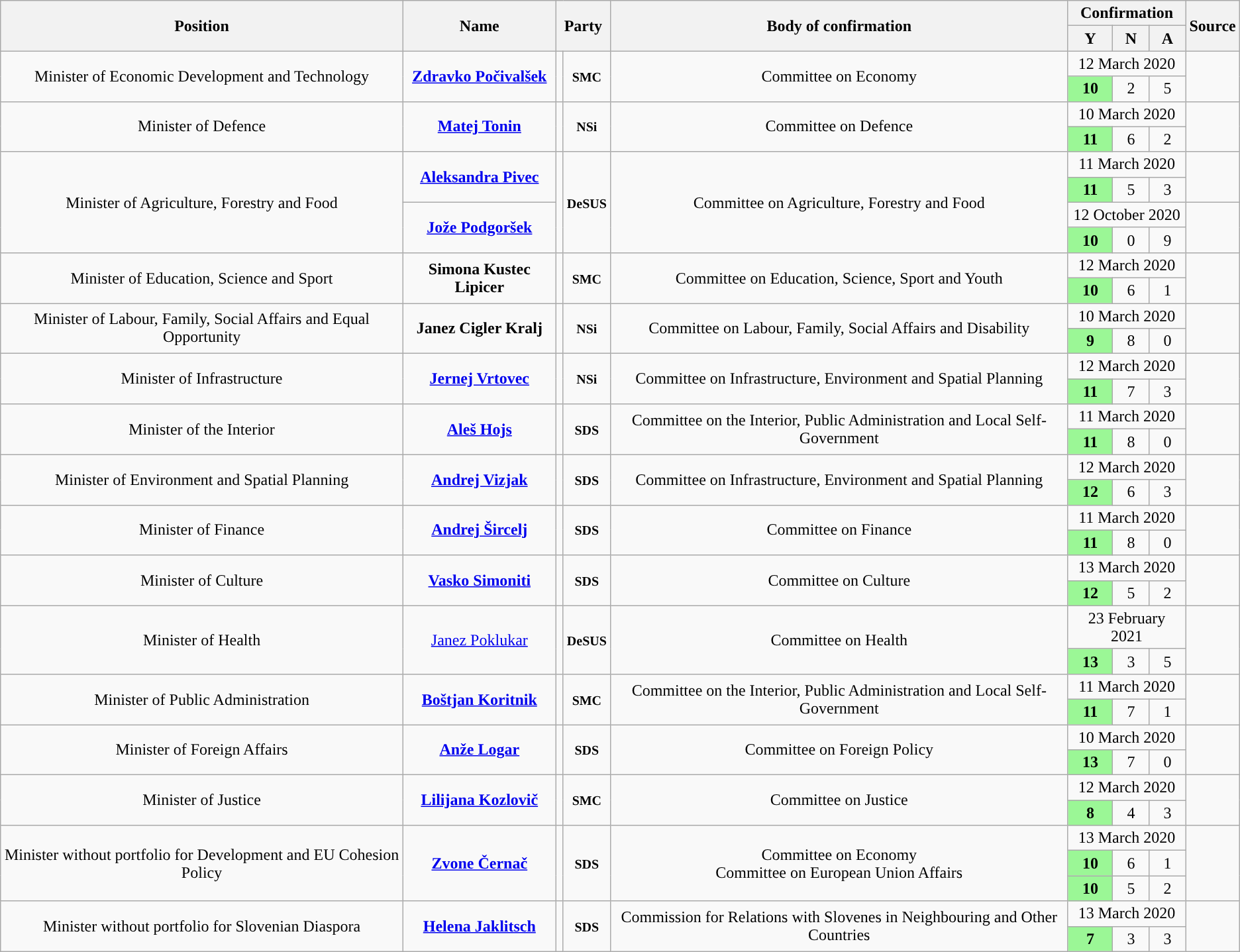<table class="wikitable" style="text-align: center;">
<tr>
<th rowspan="2">Position</th>
<th rowspan="2">Name</th>
<th colspan="2" rowspan="2">Party</th>
<th rowspan="2">Body of confirmation</th>
<th colspan="3">Confirmation</th>
<th rowspan="2">Source</th>
</tr>
<tr>
<th>Y</th>
<th>N</th>
<th>A</th>
</tr>
<tr>
<td rowspan="2">Minister of Economic Development and Technology</td>
<td rowspan="2"><strong><a href='#'>Zdravko Počivalšek</a></strong></td>
<td rowspan="2" style="background:"></td>
<td rowspan="2"><strong><small>SMC</small></strong></td>
<td rowspan="2">Committee on Economy</td>
<td colspan="3">12 March 2020</td>
<td rowspan="2"></td>
</tr>
<tr>
<td style="background:#9bf796;"><strong>10</strong></td>
<td>2</td>
<td>5</td>
</tr>
<tr>
<td rowspan="2">Minister of Defence</td>
<td rowspan="2"><strong><a href='#'>Matej Tonin</a></strong></td>
<td rowspan="2" style="background:"></td>
<td rowspan="2"><strong><small>NSi</small></strong></td>
<td rowspan="2">Committee on Defence</td>
<td colspan="3">10 March 2020</td>
<td rowspan="2"></td>
</tr>
<tr>
<td style="background:#9bf796;"><strong>11</strong></td>
<td>6</td>
<td>2</td>
</tr>
<tr>
<td rowspan="4">Minister of Agriculture, Forestry and Food</td>
<td rowspan="2"><strong><a href='#'>Aleksandra Pivec</a></strong></td>
<td rowspan="4" style="background:"></td>
<td rowspan="4"><strong><small>DeSUS</small></strong></td>
<td rowspan="4">Committee on Agriculture, Forestry and Food</td>
<td colspan="3">11 March 2020</td>
<td rowspan="2"></td>
</tr>
<tr>
<td style="background:#9bf796;"><strong>11</strong></td>
<td>5</td>
<td>3</td>
</tr>
<tr>
<td rowspan="2"><strong><a href='#'>Jože Podgoršek</a></strong></td>
<td colspan="3">12 October 2020</td>
<td rowspan="2"></td>
</tr>
<tr>
<td style="background:#9bf796;"><strong>10</strong></td>
<td>0</td>
<td>9</td>
</tr>
<tr>
<td rowspan="2">Minister of Education, Science and Sport</td>
<td rowspan="2"><strong>Simona Kustec Lipicer</strong></td>
<td rowspan="2" style="background:"></td>
<td rowspan="2"><strong><small>SMC</small></strong></td>
<td rowspan="2">Committee on Education, Science, Sport and Youth</td>
<td colspan="3">12 March 2020</td>
<td rowspan="2"></td>
</tr>
<tr>
<td style="background:#9bf796;"><strong>10</strong></td>
<td>6</td>
<td>1</td>
</tr>
<tr>
<td rowspan="2">Minister of Labour, Family, Social Affairs and Equal Opportunity</td>
<td rowspan="2"><strong>Janez Cigler Kralj</strong></td>
<td rowspan="2" style="background:"></td>
<td rowspan="2"><strong><small>NSi</small></strong></td>
<td rowspan="2">Committee on Labour, Family, Social Affairs and Disability</td>
<td colspan="3">10 March 2020</td>
<td rowspan="2"></td>
</tr>
<tr>
<td style="background:#9bf796;"><strong>9</strong></td>
<td>8</td>
<td>0</td>
</tr>
<tr>
<td rowspan="2">Minister of Infrastructure</td>
<td rowspan="2"><strong><a href='#'>Jernej Vrtovec</a></strong></td>
<td rowspan="2" style="background:"></td>
<td rowspan="2"><strong><small>NSi</small></strong></td>
<td rowspan="2">Committee on Infrastructure, Environment and Spatial Planning</td>
<td colspan="3">12 March 2020</td>
<td rowspan="2"></td>
</tr>
<tr>
<td style="background:#9bf796;"><strong>11</strong></td>
<td>7</td>
<td>3</td>
</tr>
<tr>
<td rowspan="2">Minister of the Interior</td>
<td rowspan="2"><strong><a href='#'>Aleš Hojs</a></strong></td>
<td rowspan="2" style="background:"></td>
<td rowspan="2"><strong><small>SDS</small></strong></td>
<td rowspan="2">Committee on the Interior, Public Administration and Local Self-Government</td>
<td colspan="3">11 March 2020</td>
<td rowspan="2"></td>
</tr>
<tr>
<td style="background:#9bf796;"><strong>11</strong></td>
<td>8</td>
<td>0</td>
</tr>
<tr>
<td rowspan="2">Minister of Environment and Spatial Planning</td>
<td rowspan="2"><strong><a href='#'>Andrej Vizjak</a></strong></td>
<td rowspan="2" style="background:"></td>
<td rowspan="2"><strong><small>SDS</small></strong></td>
<td rowspan="2">Committee on Infrastructure, Environment and Spatial Planning</td>
<td colspan="3">12 March 2020</td>
<td rowspan="2"></td>
</tr>
<tr>
<td style="background:#9bf796;"><strong>12</strong></td>
<td>6</td>
<td>3</td>
</tr>
<tr>
<td rowspan="2">Minister of Finance</td>
<td rowspan="2"><strong><a href='#'>Andrej Šircelj</a></strong></td>
<td rowspan="2" style="background:"></td>
<td rowspan="2"><strong><small>SDS</small></strong></td>
<td rowspan="2">Committee on Finance</td>
<td colspan="3">11 March 2020</td>
<td rowspan="2"></td>
</tr>
<tr>
<td style="background:#9bf796;"><strong>11</strong></td>
<td>8</td>
<td>0</td>
</tr>
<tr>
<td rowspan="2">Minister of Culture</td>
<td rowspan="2"><strong><a href='#'>Vasko Simoniti</a></strong></td>
<td rowspan="2" style="background:"></td>
<td rowspan="2"><strong><small>SDS</small></strong></td>
<td rowspan="2">Committee on Culture</td>
<td colspan="3">13 March 2020</td>
<td rowspan="2"></td>
</tr>
<tr>
<td style="background:#9bf796;"><strong>12</strong></td>
<td>5</td>
<td>2</td>
</tr>
<tr>
<td rowspan="2">Minister of Health</td>
<td rowspan="2"><a href='#'>Janez Poklukar</a></td>
<td rowspan="2" style="background:"></td>
<td rowspan="2"><strong><small>DeSUS</small></strong></td>
<td rowspan="2">Committee on Health</td>
<td colspan="3">23 February 2021</td>
<td rowspan="2"></td>
</tr>
<tr>
<td style="background:#9bf796;"><strong>13</strong></td>
<td>3</td>
<td>5</td>
</tr>
<tr>
<td rowspan="2">Minister of Public Administration</td>
<td rowspan="2"><strong><a href='#'>Boštjan Koritnik</a></strong></td>
<td rowspan="2" style="background:"></td>
<td rowspan="2"><strong><small>SMC</small></strong></td>
<td rowspan="2">Committee on the Interior, Public Administration and Local Self-Government</td>
<td colspan="3">11 March 2020</td>
<td rowspan="2"></td>
</tr>
<tr>
<td style="background:#9bf796;"><strong>11</strong></td>
<td>7</td>
<td>1</td>
</tr>
<tr>
<td rowspan="2">Minister of Foreign Affairs</td>
<td rowspan="2"><strong><a href='#'>Anže Logar</a></strong></td>
<td rowspan="2" style="background:"></td>
<td rowspan="2"><strong><small>SDS</small></strong></td>
<td rowspan="2">Committee on Foreign Policy</td>
<td colspan="3">10 March 2020</td>
<td rowspan="2"></td>
</tr>
<tr>
<td style="background:#9bf796;"><strong>13</strong></td>
<td>7</td>
<td>0</td>
</tr>
<tr>
<td rowspan="2">Minister of Justice</td>
<td rowspan="2"><strong><a href='#'>Lilijana Kozlovič</a></strong></td>
<td rowspan="2" style="background:"></td>
<td rowspan="2"><strong><small>SMC</small></strong></td>
<td rowspan="2">Committee on Justice</td>
<td colspan="3">12 March 2020</td>
<td rowspan="2"></td>
</tr>
<tr>
<td style="background:#9bf796;"><strong>8</strong></td>
<td>4</td>
<td>3</td>
</tr>
<tr>
<td rowspan="3">Minister without portfolio for Development and EU Cohesion Policy</td>
<td rowspan="3"><strong><a href='#'>Zvone Černač</a></strong></td>
<td rowspan="3" style="background:"></td>
<td rowspan="3"><strong><small>SDS</small></strong></td>
<td rowspan="3">Committee on Economy<br>Committee on European Union Affairs</td>
<td colspan="3">13 March 2020</td>
<td rowspan="3"></td>
</tr>
<tr>
<td style="background:#9bf796;"><strong>10</strong></td>
<td>6</td>
<td>1</td>
</tr>
<tr>
<td style="background:#9bf796;"><strong>10</strong></td>
<td>5</td>
<td>2</td>
</tr>
<tr>
<td rowspan="2">Minister without portfolio for Slovenian Diaspora</td>
<td rowspan="2"><strong><a href='#'>Helena Jaklitsch</a></strong></td>
<td rowspan="2" style="background:"></td>
<td rowspan="2"><strong><small>SDS</small></strong></td>
<td rowspan="2">Commission for Relations with Slovenes in Neighbouring and Other Countries</td>
<td colspan="3">13 March 2020</td>
<td rowspan="2"></td>
</tr>
<tr>
<td style="background:#9bf796;"><strong>7</strong></td>
<td>3</td>
<td>3</td>
</tr>
</table>
